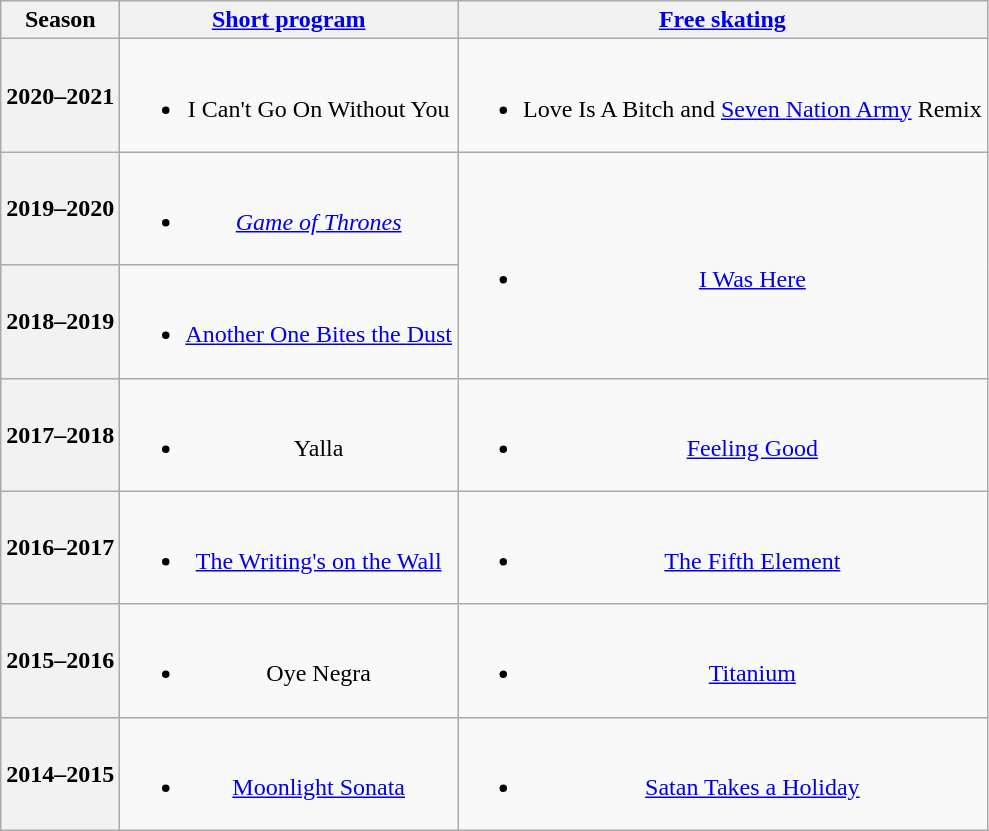<table class=wikitable style=text-align:center>
<tr>
<th>Season</th>
<th><a href='#'>Short program</a></th>
<th><a href='#'>Free skating</a></th>
</tr>
<tr>
<th>2020–2021 <br>  </th>
<td><br><ul><li>I Can't Go On Without You <br> </li></ul></td>
<td><br><ul><li>Love Is A Bitch and <a href='#'>Seven Nation Army</a> Remix <br> </li></ul></td>
</tr>
<tr>
<th>2019–2020 <br>  </th>
<td><br><ul><li><em><a href='#'>Game of Thrones</a></em> <br> </li></ul></td>
<td rowspan=2><br><ul><li><a href='#'>I Was Here</a> <br> </li></ul></td>
</tr>
<tr>
<th>2018–2019 <br> </th>
<td><br><ul><li><a href='#'>Another One Bites the Dust</a> <br> </li></ul></td>
</tr>
<tr>
<th>2017–2018 <br> </th>
<td><br><ul><li>Yalla <br> </li></ul></td>
<td><br><ul><li><a href='#'>Feeling Good</a> <br> </li></ul></td>
</tr>
<tr>
<th>2016–2017 <br> </th>
<td><br><ul><li><a href='#'>The Writing's on the Wall</a> <br> </li></ul></td>
<td><br><ul><li><a href='#'>The Fifth Element</a> <br> </li></ul></td>
</tr>
<tr>
<th>2015–2016</th>
<td><br><ul><li>Oye Negra <br> </li></ul></td>
<td><br><ul><li><a href='#'>Titanium</a> <br> </li></ul></td>
</tr>
<tr>
<th>2014–2015</th>
<td><br><ul><li><a href='#'>Moonlight Sonata</a> <br> </li></ul></td>
<td><br><ul><li><a href='#'>Satan Takes a Holiday</a> <br> </li></ul></td>
</tr>
</table>
